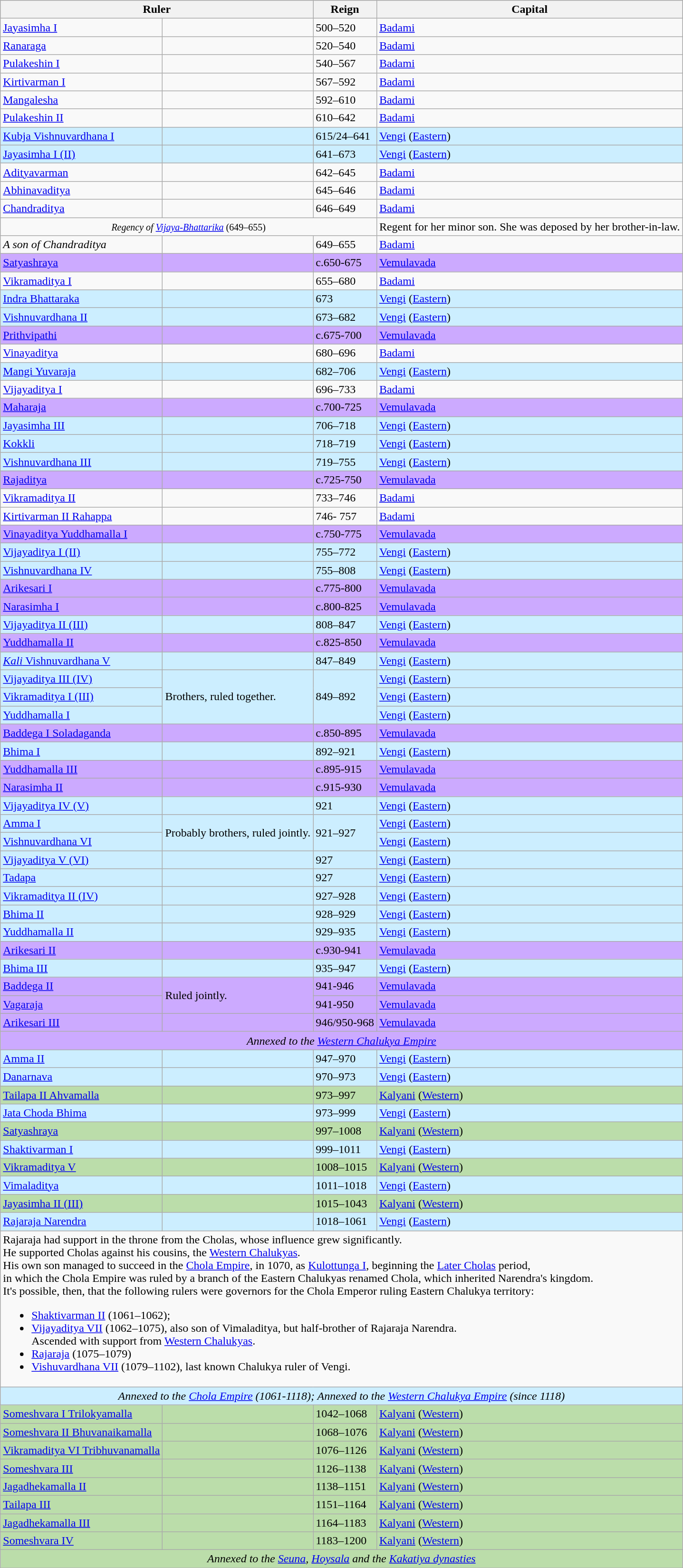<table class="wikitable">
<tr bgcolor=#cccccc>
<th colspan=2>Ruler</th>
<th>Reign</th>
<th>Capital</th>
</tr>
<tr>
<td><a href='#'>Jayasimha I</a></td>
<td></td>
<td>500–520</td>
<td><a href='#'>Badami</a></td>
</tr>
<tr>
<td><a href='#'>Ranaraga</a></td>
<td></td>
<td>520–540</td>
<td><a href='#'>Badami</a></td>
</tr>
<tr>
<td><a href='#'>Pulakeshin I</a></td>
<td></td>
<td>540–567</td>
<td><a href='#'>Badami</a></td>
</tr>
<tr>
<td><a href='#'>Kirtivarman I</a></td>
<td></td>
<td>567–592</td>
<td><a href='#'>Badami</a></td>
</tr>
<tr>
<td><a href='#'>Mangalesha</a></td>
<td></td>
<td>592–610</td>
<td><a href='#'>Badami</a></td>
</tr>
<tr>
<td><a href='#'>Pulakeshin II</a></td>
<td></td>
<td>610–642</td>
<td><a href='#'>Badami</a></td>
</tr>
<tr bgcolor=#cef>
<td><a href='#'>Kubja Vishnuvardhana I</a></td>
<td></td>
<td>615/24–641</td>
<td><a href='#'>Vengi</a> (<a href='#'>Eastern</a>)</td>
</tr>
<tr bgcolor=#cef>
<td><a href='#'>Jayasimha I (II)</a></td>
<td></td>
<td>641–673</td>
<td><a href='#'>Vengi</a> (<a href='#'>Eastern</a>)</td>
</tr>
<tr>
<td><a href='#'>Adityavarman</a></td>
<td></td>
<td>642–645</td>
<td><a href='#'>Badami</a></td>
</tr>
<tr>
<td><a href='#'>Abhinavaditya</a></td>
<td></td>
<td>645–646</td>
<td><a href='#'>Badami</a></td>
</tr>
<tr>
<td><a href='#'>Chandraditya</a></td>
<td></td>
<td>646–649</td>
<td><a href='#'>Badami</a></td>
</tr>
<tr>
<td colspan="3" align="center"><small><em>Regency of <a href='#'>Vijaya-Bhattarika</a></em> (649–655)</small></td>
<td>Regent for her minor son. She was deposed by her brother-in-law.</td>
</tr>
<tr>
<td><em>A son of Chandraditya</em></td>
<td></td>
<td>649–655</td>
<td><a href='#'>Badami</a></td>
</tr>
<tr bgcolor=#caf>
<td><a href='#'>Satyashraya</a></td>
<td></td>
<td>c.650-675</td>
<td><a href='#'>Vemulavada</a></td>
</tr>
<tr>
<td><a href='#'>Vikramaditya I</a></td>
<td></td>
<td>655–680</td>
<td><a href='#'>Badami</a></td>
</tr>
<tr bgcolor=#cef>
<td><a href='#'>Indra Bhattaraka</a></td>
<td></td>
<td>673</td>
<td><a href='#'>Vengi</a> (<a href='#'>Eastern</a>)</td>
</tr>
<tr bgcolor=#cef>
<td><a href='#'>Vishnuvardhana II</a></td>
<td></td>
<td>673–682</td>
<td><a href='#'>Vengi</a> (<a href='#'>Eastern</a>)</td>
</tr>
<tr bgcolor=#caf>
<td><a href='#'>Prithvipathi</a></td>
<td></td>
<td>c.675-700</td>
<td><a href='#'>Vemulavada</a></td>
</tr>
<tr>
<td><a href='#'>Vinayaditya</a></td>
<td></td>
<td>680–696</td>
<td><a href='#'>Badami</a></td>
</tr>
<tr bgcolor=#cef>
<td><a href='#'>Mangi Yuvaraja</a></td>
<td></td>
<td>682–706</td>
<td><a href='#'>Vengi</a> (<a href='#'>Eastern</a>)</td>
</tr>
<tr>
<td><a href='#'>Vijayaditya I</a></td>
<td></td>
<td>696–733</td>
<td><a href='#'>Badami</a></td>
</tr>
<tr bgcolor=#caf>
<td><a href='#'>Maharaja</a></td>
<td></td>
<td>c.700-725</td>
<td><a href='#'>Vemulavada</a></td>
</tr>
<tr bgcolor=#cef>
<td><a href='#'>Jayasimha III</a></td>
<td></td>
<td>706–718</td>
<td><a href='#'>Vengi</a> (<a href='#'>Eastern</a>)</td>
</tr>
<tr bgcolor=#cef>
<td><a href='#'>Kokkli</a></td>
<td></td>
<td>718–719</td>
<td><a href='#'>Vengi</a> (<a href='#'>Eastern</a>)</td>
</tr>
<tr bgcolor=#cef>
<td><a href='#'>Vishnuvardhana III</a></td>
<td></td>
<td>719–755</td>
<td><a href='#'>Vengi</a> (<a href='#'>Eastern</a>)</td>
</tr>
<tr bgcolor=#caf>
<td><a href='#'>Rajaditya</a></td>
<td></td>
<td>c.725-750</td>
<td><a href='#'>Vemulavada</a></td>
</tr>
<tr>
<td><a href='#'>Vikramaditya II</a></td>
<td></td>
<td>733–746</td>
<td><a href='#'>Badami</a></td>
</tr>
<tr>
<td><a href='#'>Kirtivarman II Rahappa</a></td>
<td></td>
<td>746- 757</td>
<td><a href='#'>Badami</a></td>
</tr>
<tr bgcolor=#caf>
<td><a href='#'>Vinayaditya Yuddhamalla I</a></td>
<td></td>
<td>c.750-775</td>
<td><a href='#'>Vemulavada</a></td>
</tr>
<tr bgcolor=#cef>
<td><a href='#'>Vijayaditya I (II)</a></td>
<td></td>
<td>755–772</td>
<td><a href='#'>Vengi</a> (<a href='#'>Eastern</a>)</td>
</tr>
<tr bgcolor=#cef>
<td><a href='#'>Vishnuvardhana IV</a></td>
<td></td>
<td>755–808</td>
<td><a href='#'>Vengi</a> (<a href='#'>Eastern</a>)</td>
</tr>
<tr bgcolor=#caf>
<td><a href='#'>Arikesari I</a></td>
<td></td>
<td>c.775-800</td>
<td><a href='#'>Vemulavada</a></td>
</tr>
<tr bgcolor=#caf>
<td><a href='#'>Narasimha I</a></td>
<td></td>
<td>c.800-825</td>
<td><a href='#'>Vemulavada</a></td>
</tr>
<tr bgcolor=#cef>
<td><a href='#'>Vijayaditya II (III)</a></td>
<td></td>
<td>808–847</td>
<td><a href='#'>Vengi</a> (<a href='#'>Eastern</a>)</td>
</tr>
<tr bgcolor=#caf>
<td><a href='#'>Yuddhamalla II</a></td>
<td></td>
<td>c.825-850</td>
<td><a href='#'>Vemulavada</a></td>
</tr>
<tr bgcolor=#cef>
<td><a href='#'><em>Kali</em> Vishnuvardhana V</a></td>
<td></td>
<td>847–849</td>
<td><a href='#'>Vengi</a> (<a href='#'>Eastern</a>)</td>
</tr>
<tr bgcolor=#cef>
<td><a href='#'>Vijayaditya III (IV)</a></td>
<td rowspan="3">Brothers, ruled together.</td>
<td rowspan="3">849–892</td>
<td><a href='#'>Vengi</a> (<a href='#'>Eastern</a>)</td>
</tr>
<tr bgcolor=#cef>
<td><a href='#'>Vikramaditya I (III)</a></td>
<td><a href='#'>Vengi</a> (<a href='#'>Eastern</a>)</td>
</tr>
<tr bgcolor=#cef>
<td><a href='#'>Yuddhamalla I</a></td>
<td><a href='#'>Vengi</a> (<a href='#'>Eastern</a>)</td>
</tr>
<tr bgcolor=#caf>
<td><a href='#'>Baddega I Soladaganda</a></td>
<td></td>
<td>c.850-895</td>
<td><a href='#'>Vemulavada</a></td>
</tr>
<tr bgcolor=#cef>
<td><a href='#'>Bhima I</a></td>
<td></td>
<td>892–921</td>
<td><a href='#'>Vengi</a> (<a href='#'>Eastern</a>)</td>
</tr>
<tr bgcolor=#caf>
<td><a href='#'>Yuddhamalla III</a></td>
<td></td>
<td>c.895-915</td>
<td><a href='#'>Vemulavada</a></td>
</tr>
<tr bgcolor=#caf>
<td><a href='#'>Narasimha II</a></td>
<td></td>
<td>c.915-930</td>
<td><a href='#'>Vemulavada</a></td>
</tr>
<tr bgcolor=#cef>
<td><a href='#'>Vijayaditya IV (V)</a></td>
<td></td>
<td>921</td>
<td><a href='#'>Vengi</a> (<a href='#'>Eastern</a>)</td>
</tr>
<tr bgcolor=#cef>
<td><a href='#'>Amma I</a></td>
<td rowspan="2">Probably brothers, ruled jointly.</td>
<td rowspan="2">921–927</td>
<td><a href='#'>Vengi</a> (<a href='#'>Eastern</a>)</td>
</tr>
<tr bgcolor=#cef>
<td><a href='#'>Vishnuvardhana VI</a></td>
<td><a href='#'>Vengi</a> (<a href='#'>Eastern</a>)</td>
</tr>
<tr bgcolor=#cef>
<td><a href='#'>Vijayaditya V (VI)</a></td>
<td></td>
<td>927</td>
<td><a href='#'>Vengi</a> (<a href='#'>Eastern</a>)</td>
</tr>
<tr bgcolor=#cef>
<td><a href='#'>Tadapa</a></td>
<td></td>
<td>927</td>
<td><a href='#'>Vengi</a> (<a href='#'>Eastern</a>)</td>
</tr>
<tr bgcolor=#cef>
<td><a href='#'>Vikramaditya II (IV)</a></td>
<td></td>
<td>927–928</td>
<td><a href='#'>Vengi</a> (<a href='#'>Eastern</a>)</td>
</tr>
<tr bgcolor=#cef>
<td><a href='#'>Bhima II</a></td>
<td></td>
<td>928–929</td>
<td><a href='#'>Vengi</a> (<a href='#'>Eastern</a>)</td>
</tr>
<tr bgcolor=#cef>
<td><a href='#'>Yuddhamalla II</a></td>
<td></td>
<td>929–935</td>
<td><a href='#'>Vengi</a> (<a href='#'>Eastern</a>)</td>
</tr>
<tr bgcolor=#caf>
<td><a href='#'>Arikesari II</a></td>
<td></td>
<td>c.930-941</td>
<td><a href='#'>Vemulavada</a></td>
</tr>
<tr bgcolor=#cef>
<td><a href='#'>Bhima III</a></td>
<td></td>
<td>935–947</td>
<td><a href='#'>Vengi</a> (<a href='#'>Eastern</a>)</td>
</tr>
<tr bgcolor=#caf>
<td><a href='#'>Baddega II</a></td>
<td rowspan="2">Ruled jointly.</td>
<td>941-946</td>
<td><a href='#'>Vemulavada</a></td>
</tr>
<tr bgcolor=#caf>
<td><a href='#'>Vagaraja</a></td>
<td>941-950</td>
<td><a href='#'>Vemulavada</a></td>
</tr>
<tr bgcolor=#caf>
<td><a href='#'>Arikesari III</a></td>
<td></td>
<td>946/950-968</td>
<td><a href='#'>Vemulavada</a></td>
</tr>
<tr bgcolor=#caf>
<td colspan="5" align="center"><em>Annexed to the <a href='#'>Western Chalukya Empire</a></em></td>
</tr>
<tr bgcolor=#cef>
<td><a href='#'>Amma II</a></td>
<td></td>
<td>947–970</td>
<td><a href='#'>Vengi</a> (<a href='#'>Eastern</a>)</td>
</tr>
<tr bgcolor=#cef>
<td><a href='#'>Danarnava</a></td>
<td></td>
<td>970–973</td>
<td><a href='#'>Vengi</a> (<a href='#'>Eastern</a>)</td>
</tr>
<tr bgcolor=#bda>
<td><a href='#'>Tailapa II Ahvamalla</a></td>
<td></td>
<td>973–997</td>
<td><a href='#'>Kalyani</a> (<a href='#'>Western</a>)</td>
</tr>
<tr bgcolor=#cef>
<td><a href='#'>Jata Choda Bhima</a></td>
<td></td>
<td>973–999</td>
<td><a href='#'>Vengi</a> (<a href='#'>Eastern</a>)</td>
</tr>
<tr bgcolor=#bda>
<td><a href='#'>Satyashraya</a></td>
<td></td>
<td>997–1008</td>
<td><a href='#'>Kalyani</a> (<a href='#'>Western</a>)</td>
</tr>
<tr bgcolor=#cef>
<td><a href='#'>Shaktivarman I</a></td>
<td></td>
<td>999–1011</td>
<td><a href='#'>Vengi</a> (<a href='#'>Eastern</a>)</td>
</tr>
<tr bgcolor=#bda>
<td><a href='#'>Vikramaditya V</a></td>
<td></td>
<td>1008–1015</td>
<td><a href='#'>Kalyani</a> (<a href='#'>Western</a>)</td>
</tr>
<tr bgcolor=#cef>
<td><a href='#'>Vimaladitya</a></td>
<td></td>
<td>1011–1018</td>
<td><a href='#'>Vengi</a> (<a href='#'>Eastern</a>)</td>
</tr>
<tr bgcolor=#bda>
<td><a href='#'>Jayasimha II (III)</a></td>
<td></td>
<td>1015–1043</td>
<td><a href='#'>Kalyani</a> (<a href='#'>Western</a>)</td>
</tr>
<tr bgcolor=#cef>
<td><a href='#'>Rajaraja Narendra</a></td>
<td></td>
<td>1018–1061</td>
<td><a href='#'>Vengi</a> (<a href='#'>Eastern</a>)</td>
</tr>
<tr>
<td colspan="4">Rajaraja had support in the throne from the Cholas, whose influence grew significantly.<br>He supported Cholas against his cousins, the <a href='#'>Western Chalukyas</a>.<br>His own son managed to succeed in the <a href='#'>Chola Empire</a>, in 1070, as <a href='#'>Kulottunga I</a>, beginning the <a href='#'>Later Cholas</a> period,<br>in which the Chola Empire was ruled by a branch of the Eastern Chalukyas renamed Chola, which inherited Narendra's kingdom.<br>It's possible, then, that the following rulers were governors for the Chola Emperor ruling Eastern Chalukya territory:<br><ul><li><a href='#'>Shaktivarman II</a> (1061–1062);</li><li><a href='#'>Vijayaditya VII</a> (1062–1075), also son of Vimaladitya, but half-brother of Rajaraja Narendra.<br>Ascended with support from <a href='#'>Western Chalukyas</a>.</li><li><a href='#'>Rajaraja</a> (1075–1079)</li><li><a href='#'>Vishuvardhana VII</a> (1079–1102), last known Chalukya ruler of Vengi.</li></ul></td>
</tr>
<tr bgcolor=#cef>
<td colspan="4" align="center"><em>Annexed to the <a href='#'>Chola Empire</a> (1061-1118); Annexed to the <a href='#'>Western Chalukya Empire</a> (since 1118)</em></td>
</tr>
<tr bgcolor=#bda>
<td><a href='#'>Someshvara I Trilokyamalla</a></td>
<td></td>
<td>1042–1068</td>
<td><a href='#'>Kalyani</a> (<a href='#'>Western</a>)</td>
</tr>
<tr bgcolor=#bda>
<td><a href='#'>Someshvara II Bhuvanaikamalla</a></td>
<td></td>
<td>1068–1076</td>
<td><a href='#'>Kalyani</a> (<a href='#'>Western</a>)</td>
</tr>
<tr bgcolor=#bda>
<td><a href='#'>Vikramaditya VI Tribhuvanamalla</a></td>
<td></td>
<td>1076–1126</td>
<td><a href='#'>Kalyani</a> (<a href='#'>Western</a>)</td>
</tr>
<tr bgcolor=#bda>
<td><a href='#'>Someshvara III</a></td>
<td></td>
<td>1126–1138</td>
<td><a href='#'>Kalyani</a> (<a href='#'>Western</a>)</td>
</tr>
<tr bgcolor=#bda>
<td><a href='#'>Jagadhekamalla II</a></td>
<td></td>
<td>1138–1151</td>
<td><a href='#'>Kalyani</a> (<a href='#'>Western</a>)</td>
</tr>
<tr bgcolor=#bda>
<td><a href='#'>Tailapa III</a></td>
<td></td>
<td>1151–1164</td>
<td><a href='#'>Kalyani</a> (<a href='#'>Western</a>)</td>
</tr>
<tr bgcolor=#bda>
<td><a href='#'>Jagadhekamalla III</a></td>
<td></td>
<td>1164–1183</td>
<td><a href='#'>Kalyani</a> (<a href='#'>Western</a>)</td>
</tr>
<tr bgcolor=#bda>
<td><a href='#'>Someshvara IV</a></td>
<td></td>
<td>1183–1200</td>
<td><a href='#'>Kalyani</a> (<a href='#'>Western</a>)</td>
</tr>
<tr bgcolor=#bda>
<td colspan="4" align="center"><em>Annexed to the <a href='#'>Seuna</a>, <a href='#'>Hoysala</a> and the <a href='#'>Kakatiya dynasties</a></em></td>
</tr>
<tr>
</tr>
</table>
